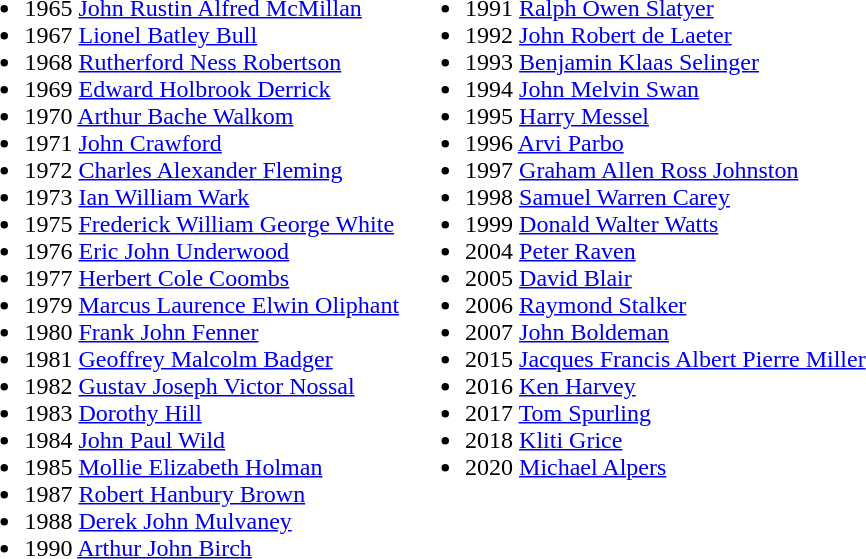<table>
<tr valign=top>
<td><br><ul><li>1965 <a href='#'>John Rustin Alfred McMillan</a></li><li>1967 <a href='#'>Lionel Batley Bull</a></li><li>1968 <a href='#'>Rutherford Ness Robertson</a></li><li>1969 <a href='#'>Edward Holbrook Derrick</a></li><li>1970 <a href='#'>Arthur Bache Walkom</a></li><li>1971 <a href='#'>John Crawford</a></li><li>1972 <a href='#'>Charles Alexander Fleming</a></li><li>1973 <a href='#'>Ian William Wark</a></li><li>1975 <a href='#'>Frederick William George White</a></li><li>1976 <a href='#'>Eric John Underwood</a></li><li>1977 <a href='#'>Herbert Cole Coombs</a></li><li>1979 <a href='#'>Marcus Laurence Elwin Oliphant</a></li><li>1980 <a href='#'>Frank John Fenner</a></li><li>1981 <a href='#'>Geoffrey Malcolm Badger</a></li><li>1982 <a href='#'>Gustav Joseph Victor Nossal</a></li><li>1983 <a href='#'>Dorothy Hill</a></li><li>1984 <a href='#'>John Paul Wild</a></li><li>1985 <a href='#'>Mollie Elizabeth Holman</a></li><li>1987 <a href='#'>Robert Hanbury Brown</a></li><li>1988 <a href='#'>Derek John Mulvaney</a></li><li>1990 <a href='#'>Arthur John Birch</a></li></ul></td>
<td><br><ul><li>1991 <a href='#'>Ralph Owen Slatyer</a></li><li>1992 <a href='#'>John Robert de Laeter</a></li><li>1993 <a href='#'>Benjamin Klaas Selinger</a></li><li>1994 <a href='#'>John Melvin Swan</a></li><li>1995 <a href='#'>Harry Messel</a></li><li>1996 <a href='#'>Arvi Parbo</a></li><li>1997 <a href='#'>Graham Allen Ross Johnston</a></li><li>1998 <a href='#'>Samuel Warren Carey</a></li><li>1999 <a href='#'>Donald Walter Watts</a></li><li>2004 <a href='#'>Peter Raven</a></li><li>2005 <a href='#'>David Blair</a></li><li>2006 <a href='#'>Raymond Stalker</a></li><li>2007 <a href='#'>John Boldeman</a></li><li>2015 <a href='#'>Jacques Francis Albert Pierre Miller</a></li><li>2016 <a href='#'>Ken Harvey</a></li><li>2017 <a href='#'>Tom Spurling</a></li><li>2018 <a href='#'>Kliti Grice</a></li><li>2020 <a href='#'>Michael Alpers</a></li></ul></td>
<td><br>
</td>
</tr>
</table>
